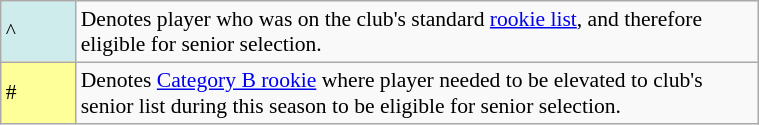<table class="wikitable plainrowheaders" style="font-size:90%; width:40%">
<tr>
<td style="background:#cfecec; border:1px solid #aaa; width:3em;">^</td>
<td>Denotes player who was on the club's standard <a href='#'>rookie list</a>, and therefore eligible for senior selection.</td>
</tr>
<tr>
<td style="background:#ff9; border:1px solid #aaa; width:3em;">#</td>
<td>Denotes <a href='#'>Category B rookie</a> where player needed to be elevated to club's senior list during this season to be eligible for senior selection.</td>
</tr>
</table>
